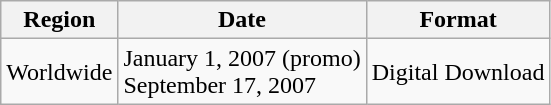<table class="wikitable">
<tr>
<th>Region</th>
<th>Date</th>
<th>Format</th>
</tr>
<tr>
<td>Worldwide</td>
<td>January 1, 2007 (promo)<br>September 17, 2007</td>
<td>Digital Download</td>
</tr>
</table>
